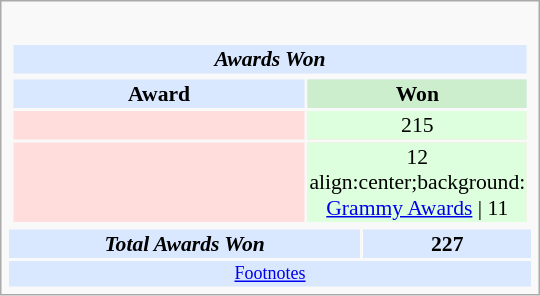<table class="infobox" style="width: 25em; text-align: left; font-size: 90%; vertical-align: middle;">
<tr>
<td colspan="3" style="text-align:center;"></td>
</tr>
<tr>
<td colspan=3><br><table class="collapsible collapsed" width=100%>
<tr>
<th colspan=3 style="background-color: #D9E8FF; text-align: center;"><strong><em>Awards Won</em></strong></th>
</tr>
<tr>
</tr>
<tr bgcolor=#D9E8FF>
<td style="text-align:center;"><strong>Award</strong></td>
<td style="text-align:center;background: #cceecc;text-size:0.9em" width=50><strong>Won</strong></td>
</tr>
<tr bgcolor=#ffdddd>
<td align="center"><br></td>
<td style="text-align:center;background: #ddffdd;vertical-align: middle;">215</td>
</tr>
<tr bgcolor=#ffdddd>
<td align="center"><br></td>
<td style="text-align:center;background: #ddffdd;vertical-align: middle;">12<br>align:center;background:
<a href='#'>Grammy Awards</a> | 11</td>
</tr>
</table>
</td>
</tr>
<tr bgcolor=#D9E8FF>
<td style="text-align:center;"><strong><em>Total Awards Won</em></strong></td>
<td colspan="2" style="text-align:center;text-size:0.9em;vertical-align: middle;" width=50><strong>227</strong></td>
</tr>
<tr bgcolor=#D9E8FF>
<td colspan="3" style="font-size: smaller; text-align:center;"><a href='#'>Footnotes</a></td>
</tr>
</table>
